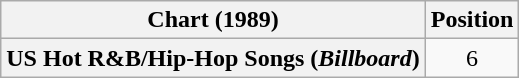<table class="wikitable plainrowheaders" style="text-align:center">
<tr>
<th scope="col">Chart (1989)</th>
<th scope="col">Position</th>
</tr>
<tr>
<th scope="row">US Hot R&B/Hip-Hop Songs (<em>Billboard</em>)</th>
<td>6</td>
</tr>
</table>
